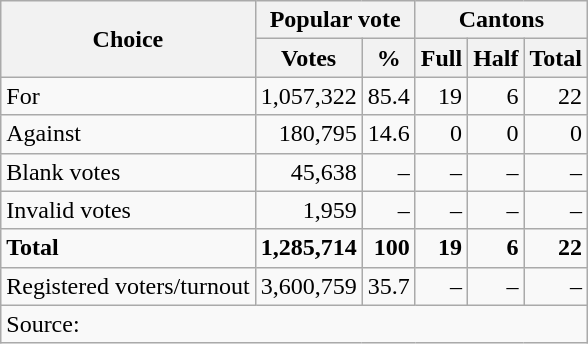<table class=wikitable style=text-align:right>
<tr>
<th rowspan=2>Choice</th>
<th colspan=2>Popular vote</th>
<th colspan=3>Cantons</th>
</tr>
<tr>
<th>Votes</th>
<th>%</th>
<th>Full</th>
<th>Half</th>
<th>Total</th>
</tr>
<tr>
<td align=left>For</td>
<td>1,057,322</td>
<td>85.4</td>
<td>19</td>
<td>6</td>
<td>22</td>
</tr>
<tr>
<td align=left>Against</td>
<td>180,795</td>
<td>14.6</td>
<td>0</td>
<td>0</td>
<td>0</td>
</tr>
<tr>
<td align=left>Blank votes</td>
<td>45,638</td>
<td>–</td>
<td>–</td>
<td>–</td>
<td>–</td>
</tr>
<tr>
<td align=left>Invalid votes</td>
<td>1,959</td>
<td>–</td>
<td>–</td>
<td>–</td>
<td>–</td>
</tr>
<tr>
<td align=left><strong>Total</strong></td>
<td><strong>1,285,714</strong></td>
<td><strong>100</strong></td>
<td><strong>19</strong></td>
<td><strong>6</strong></td>
<td><strong>22</strong></td>
</tr>
<tr>
<td align=left>Registered voters/turnout</td>
<td>3,600,759</td>
<td>35.7</td>
<td>–</td>
<td>–</td>
<td>–</td>
</tr>
<tr>
<td align=left colspan=6>Source: </td>
</tr>
</table>
